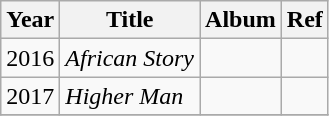<table class="wikitable">
<tr>
<th>Year</th>
<th>Title</th>
<th>Album</th>
<th>Ref</th>
</tr>
<tr>
<td>2016</td>
<td><em>African Story</em></td>
<td></td>
<td></td>
</tr>
<tr>
<td>2017</td>
<td><em>Higher Man</em></td>
<td></td>
<td></td>
</tr>
<tr>
</tr>
</table>
